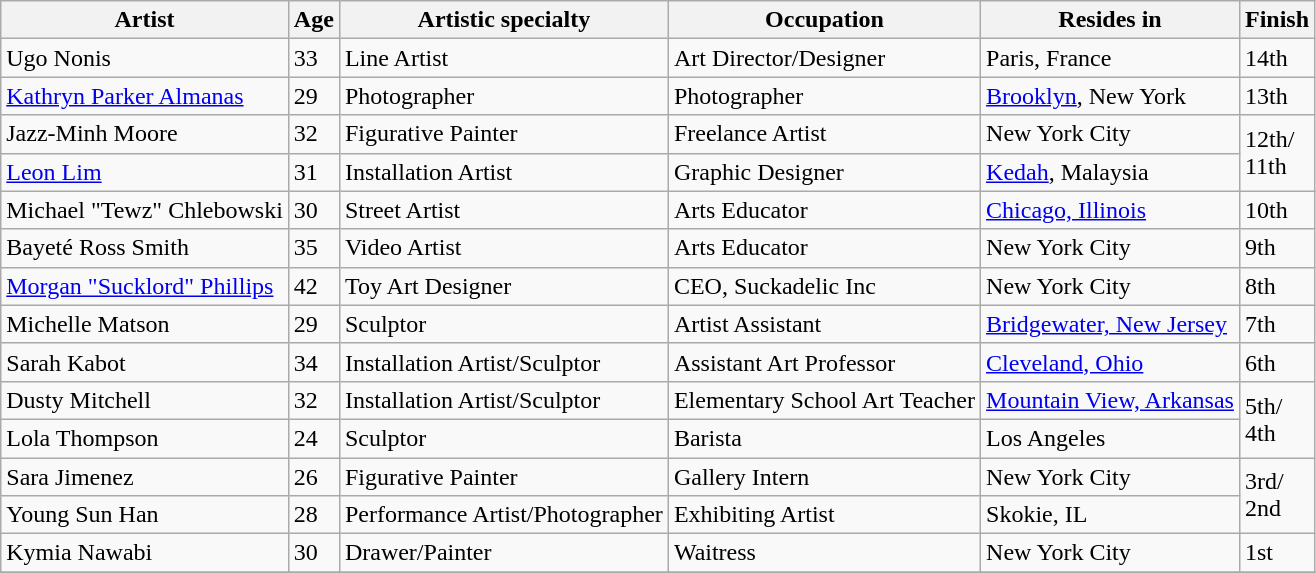<table class="wikitable">
<tr>
<th>Artist</th>
<th>Age</th>
<th>Artistic specialty</th>
<th>Occupation</th>
<th>Resides in</th>
<th>Finish</th>
</tr>
<tr>
<td>Ugo Nonis</td>
<td>33</td>
<td>Line Artist</td>
<td>Art Director/Designer</td>
<td>Paris, France</td>
<td>14th</td>
</tr>
<tr>
<td><a href='#'>Kathryn Parker Almanas</a></td>
<td>29</td>
<td>Photographer</td>
<td>Photographer</td>
<td><a href='#'>Brooklyn</a>, New York</td>
<td>13th</td>
</tr>
<tr>
<td>Jazz-Minh Moore</td>
<td>32</td>
<td>Figurative Painter</td>
<td>Freelance Artist</td>
<td>New York City</td>
<td rowspan="2">12th/<br>11th</td>
</tr>
<tr>
<td><a href='#'>Leon Lim</a></td>
<td>31</td>
<td>Installation Artist</td>
<td>Graphic Designer</td>
<td><a href='#'>Kedah</a>, Malaysia</td>
</tr>
<tr>
<td>Michael "Tewz" Chlebowski</td>
<td>30</td>
<td>Street Artist</td>
<td>Arts Educator</td>
<td><a href='#'>Chicago, Illinois</a></td>
<td>10th</td>
</tr>
<tr>
<td>Bayeté Ross Smith</td>
<td>35</td>
<td>Video Artist</td>
<td>Arts Educator</td>
<td>New York City</td>
<td>9th</td>
</tr>
<tr>
<td><a href='#'>Morgan "Sucklord" Phillips</a></td>
<td>42</td>
<td>Toy Art Designer</td>
<td>CEO, Suckadelic Inc</td>
<td>New York City</td>
<td>8th</td>
</tr>
<tr>
<td>Michelle Matson</td>
<td>29</td>
<td>Sculptor</td>
<td>Artist Assistant</td>
<td><a href='#'>Bridgewater, New Jersey</a></td>
<td>7th</td>
</tr>
<tr>
<td>Sarah Kabot</td>
<td>34</td>
<td>Installation Artist/Sculptor</td>
<td>Assistant Art Professor</td>
<td><a href='#'>Cleveland, Ohio</a></td>
<td>6th</td>
</tr>
<tr>
<td>Dusty Mitchell</td>
<td>32</td>
<td>Installation Artist/Sculptor</td>
<td>Elementary School Art Teacher</td>
<td><a href='#'>Mountain View, Arkansas</a></td>
<td rowspan="2">5th/<br>4th</td>
</tr>
<tr>
<td>Lola Thompson</td>
<td>24</td>
<td>Sculptor</td>
<td>Barista</td>
<td>Los Angeles</td>
</tr>
<tr>
<td>Sara Jimenez</td>
<td>26</td>
<td>Figurative Painter</td>
<td>Gallery Intern</td>
<td>New York City</td>
<td rowspan="2">3rd/<br>2nd</td>
</tr>
<tr>
<td>Young Sun Han</td>
<td>28</td>
<td>Performance Artist/Photographer</td>
<td>Exhibiting Artist</td>
<td>Skokie, IL</td>
</tr>
<tr>
<td>Kymia Nawabi</td>
<td>30</td>
<td>Drawer/Painter</td>
<td>Waitress</td>
<td>New York City</td>
<td>1st</td>
</tr>
<tr>
</tr>
</table>
